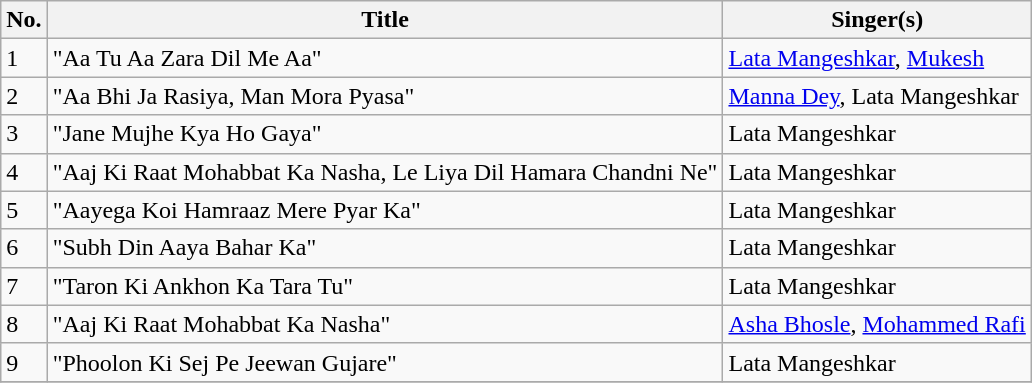<table class="wikitable">
<tr>
<th>No.</th>
<th>Title</th>
<th>Singer(s)</th>
</tr>
<tr>
<td>1</td>
<td>"Aa Tu Aa Zara Dil Me Aa"</td>
<td><a href='#'>Lata Mangeshkar</a>, <a href='#'>Mukesh</a></td>
</tr>
<tr>
<td>2</td>
<td>"Aa Bhi Ja Rasiya, Man Mora Pyasa"</td>
<td><a href='#'>Manna Dey</a>, Lata Mangeshkar</td>
</tr>
<tr>
<td>3</td>
<td>"Jane Mujhe Kya Ho Gaya"</td>
<td>Lata Mangeshkar</td>
</tr>
<tr>
<td>4</td>
<td>"Aaj Ki Raat Mohabbat Ka Nasha, Le Liya Dil Hamara Chandni Ne"</td>
<td>Lata Mangeshkar</td>
</tr>
<tr>
<td>5</td>
<td>"Aayega Koi Hamraaz Mere Pyar Ka"</td>
<td>Lata Mangeshkar</td>
</tr>
<tr>
<td>6</td>
<td>"Subh Din Aaya Bahar Ka"</td>
<td>Lata Mangeshkar</td>
</tr>
<tr>
<td>7</td>
<td>"Taron Ki Ankhon Ka Tara Tu"</td>
<td>Lata Mangeshkar</td>
</tr>
<tr>
<td>8</td>
<td>"Aaj Ki Raat Mohabbat Ka Nasha"</td>
<td><a href='#'>Asha Bhosle</a>, <a href='#'>Mohammed Rafi</a></td>
</tr>
<tr>
<td>9</td>
<td>"Phoolon Ki Sej Pe Jeewan Gujare"</td>
<td>Lata Mangeshkar</td>
</tr>
<tr>
</tr>
</table>
